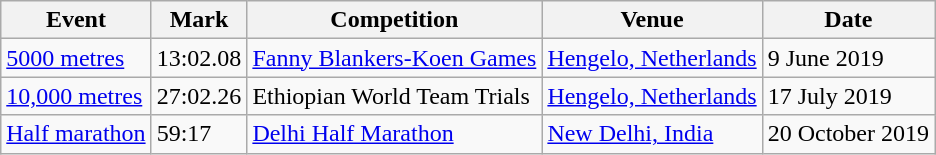<table class=wikitable>
<tr>
<th>Event</th>
<th>Mark</th>
<th>Competition</th>
<th>Venue</th>
<th>Date</th>
</tr>
<tr>
<td><a href='#'>5000 metres</a></td>
<td>13:02.08</td>
<td><a href='#'>Fanny Blankers-Koen Games</a></td>
<td><a href='#'>Hengelo, Netherlands</a></td>
<td>9 June 2019</td>
</tr>
<tr>
<td><a href='#'>10,000 metres</a></td>
<td>27:02.26</td>
<td>Ethiopian World Team Trials</td>
<td><a href='#'>Hengelo, Netherlands</a></td>
<td>17 July 2019</td>
</tr>
<tr>
<td><a href='#'>Half marathon</a></td>
<td>59:17</td>
<td><a href='#'>Delhi Half Marathon</a></td>
<td><a href='#'>New Delhi, India</a></td>
<td>20 October 2019</td>
</tr>
</table>
